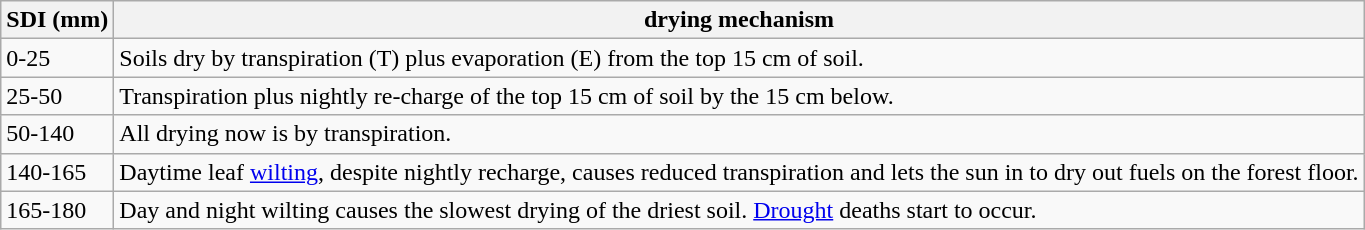<table class="wikitable">
<tr>
<th>SDI (mm)</th>
<th>drying  mechanism</th>
</tr>
<tr>
<td>0-25</td>
<td>Soils dry by transpiration (T) plus  evaporation (E) from the top 15 cm of soil.</td>
</tr>
<tr>
<td>25-50</td>
<td>Transpiration  plus nightly re-charge of the top 15 cm of soil by the 15 cm below.</td>
</tr>
<tr>
<td>50-140</td>
<td>All drying now is by transpiration.</td>
</tr>
<tr>
<td>140-165</td>
<td>Daytime  leaf <a href='#'>wilting</a>, despite nightly recharge, causes reduced transpiration and lets the sun in to dry out fuels on the forest floor.</td>
</tr>
<tr>
<td>165-180</td>
<td>Day and night wilting causes the  slowest drying of the driest soil. <a href='#'>Drought</a> deaths start to occur.</td>
</tr>
</table>
